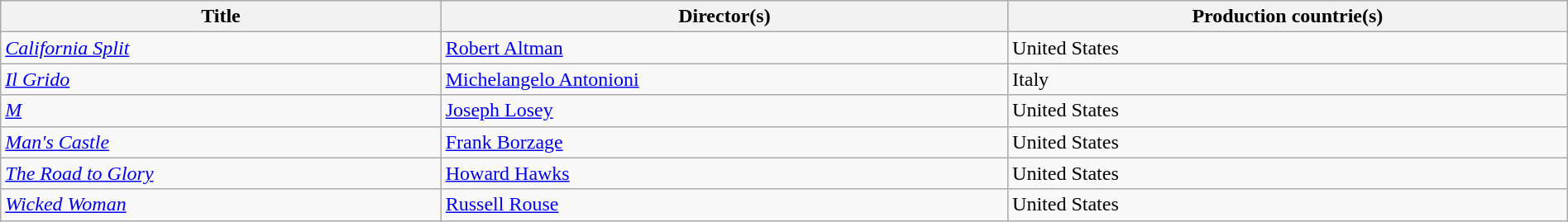<table class="sortable wikitable" style="width:100%; margin-bottom:4px" cellpadding="5">
<tr>
<th scope="col">Title</th>
<th scope="col">Director(s)</th>
<th scope="col">Production countrie(s)</th>
</tr>
<tr>
<td><em><a href='#'>California Split</a></em></td>
<td><a href='#'>Robert Altman</a></td>
<td>United States</td>
</tr>
<tr>
<td><em><a href='#'>Il Grido</a></em></td>
<td><a href='#'>Michelangelo Antonioni</a></td>
<td>Italy</td>
</tr>
<tr>
<td><em><a href='#'>M</a></em></td>
<td><a href='#'>Joseph Losey</a></td>
<td>United States</td>
</tr>
<tr>
<td><em><a href='#'>Man's Castle</a></em></td>
<td><a href='#'>Frank Borzage</a></td>
<td>United States</td>
</tr>
<tr>
<td><em><a href='#'>The Road to Glory</a></em></td>
<td><a href='#'>Howard Hawks</a></td>
<td>United States</td>
</tr>
<tr>
<td><em><a href='#'>Wicked Woman</a></em></td>
<td><a href='#'>Russell Rouse</a></td>
<td>United States</td>
</tr>
</table>
